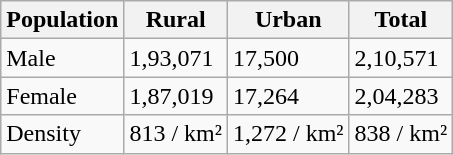<table class="wikitable">
<tr>
<th>Population</th>
<th>Rural</th>
<th>Urban</th>
<th>Total</th>
</tr>
<tr>
<td>Male</td>
<td>1,93,071</td>
<td>17,500</td>
<td>2,10,571</td>
</tr>
<tr>
<td>Female</td>
<td>1,87,019</td>
<td>17,264</td>
<td>2,04,283</td>
</tr>
<tr>
<td>Density</td>
<td>813 / km²</td>
<td>1,272 / km²</td>
<td>838 / km²</td>
</tr>
</table>
